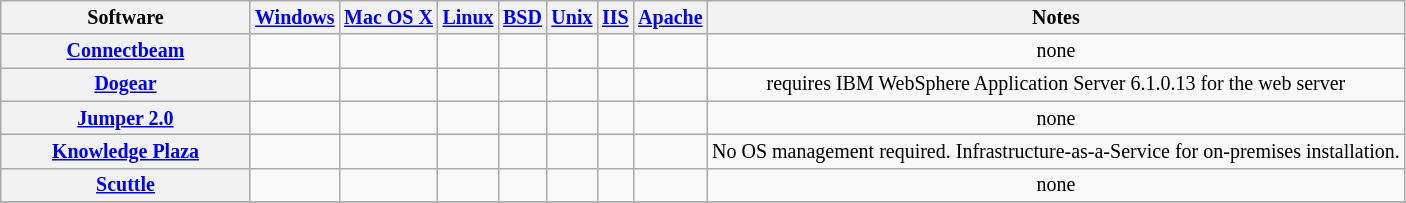<table class="wikitable sortable" style="font-size: smaller; text-align: center; width: auto;">
<tr>
<th style="width: 12em">Software</th>
<th><a href='#'>Windows</a></th>
<th><a href='#'>Mac OS X</a></th>
<th><a href='#'>Linux</a></th>
<th><a href='#'>BSD</a></th>
<th><a href='#'>Unix</a></th>
<th><a href='#'>IIS</a></th>
<th><a href='#'>Apache</a></th>
<th>Notes</th>
</tr>
<tr>
<th><a href='#'>Connectbeam</a></th>
<td></td>
<td></td>
<td></td>
<td></td>
<td></td>
<td></td>
<td></td>
<td>none</td>
</tr>
<tr>
<th><a href='#'>Dogear</a></th>
<td></td>
<td></td>
<td></td>
<td></td>
<td></td>
<td></td>
<td></td>
<td>requires IBM WebSphere Application Server 6.1.0.13 for the web server</td>
</tr>
<tr>
<th><a href='#'>Jumper 2.0</a></th>
<td></td>
<td></td>
<td></td>
<td></td>
<td></td>
<td></td>
<td></td>
<td>none</td>
</tr>
<tr>
<th><a href='#'>Knowledge Plaza</a></th>
<td></td>
<td></td>
<td></td>
<td></td>
<td></td>
<td></td>
<td></td>
<td>No OS management required. Infrastructure-as-a-Service for on-premises installation.</td>
</tr>
<tr>
<th><a href='#'>Scuttle</a></th>
<td></td>
<td></td>
<td></td>
<td></td>
<td></td>
<td></td>
<td></td>
<td>none</td>
</tr>
<tr>
</tr>
</table>
